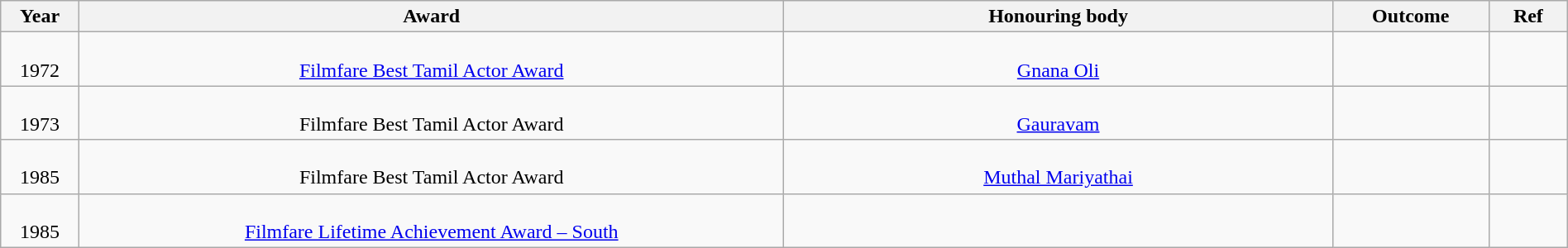<table class="wikitable sortable" style="width:100%;">
<tr>
<th width="5%">Year</th>
<th style="width:45%;">Award</th>
<th style="width:35%;">Honouring body</th>
<th style="width:10%;">Outcome</th>
<th style="width:5%;">Ref</th>
</tr>
<tr>
<td style="text-align:center;"><br>1972</td>
<td style="text-align:center;"><br><a href='#'>Filmfare Best Tamil Actor Award</a></td>
<td style="text-align:center;"><br><a href='#'>Gnana Oli</a></td>
<td></td>
<td></td>
</tr>
<tr>
<td style="text-align:center;"><br>1973</td>
<td style="text-align:center;"><br>Filmfare Best Tamil Actor Award</td>
<td style="text-align:center;"><br><a href='#'>Gauravam</a></td>
<td></td>
<td><em></em></td>
</tr>
<tr>
<td style="text-align:center;"><br>1985</td>
<td style="text-align:center;"><br>Filmfare Best Tamil Actor Award</td>
<td style="text-align:center;"><br><a href='#'>Muthal Mariyathai</a></td>
<td></td>
<td><em></em></td>
</tr>
<tr>
<td style="text-align:center;"><br>1985</td>
<td style="text-align:center;"><br><a href='#'>Filmfare Lifetime Achievement Award – South</a></td>
<td></td>
<td></td>
<td></td>
</tr>
</table>
